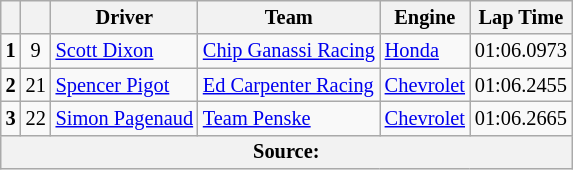<table class="wikitable" style="font-size:85%;">
<tr>
<th></th>
<th></th>
<th>Driver</th>
<th>Team</th>
<th>Engine</th>
<th>Lap Time</th>
</tr>
<tr>
<td style="text-align:center;"><strong>1</strong></td>
<td style="text-align:center;">9</td>
<td> <a href='#'>Scott Dixon</a> <strong></strong></td>
<td><a href='#'>Chip Ganassi Racing</a></td>
<td><a href='#'>Honda</a></td>
<td>01:06.0973</td>
</tr>
<tr>
<td style="text-align:center;"><strong>2</strong></td>
<td style="text-align:center;">21</td>
<td> <a href='#'>Spencer Pigot</a></td>
<td><a href='#'>Ed Carpenter Racing</a></td>
<td><a href='#'>Chevrolet</a></td>
<td>01:06.2455</td>
</tr>
<tr>
<td style="text-align:center;"><strong>3</strong></td>
<td style="text-align:center;">22</td>
<td> <a href='#'>Simon Pagenaud</a> <strong></strong></td>
<td><a href='#'>Team Penske</a></td>
<td><a href='#'>Chevrolet</a></td>
<td>01:06.2665</td>
</tr>
<tr>
<th colspan="6">Source:</th>
</tr>
</table>
